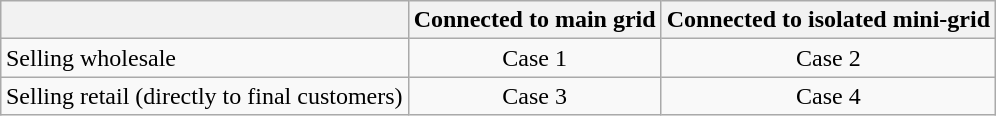<table class="wikitable" style="margin:1em auto;">
<tr>
<th></th>
<th>Connected to main grid</th>
<th>Connected to isolated mini-grid</th>
</tr>
<tr>
<td>Selling wholesale</td>
<td align=center>Case 1</td>
<td align=center>Case 2</td>
</tr>
<tr>
<td>Selling retail (directly to final customers)</td>
<td align=center>Case 3</td>
<td align=center>Case 4</td>
</tr>
</table>
